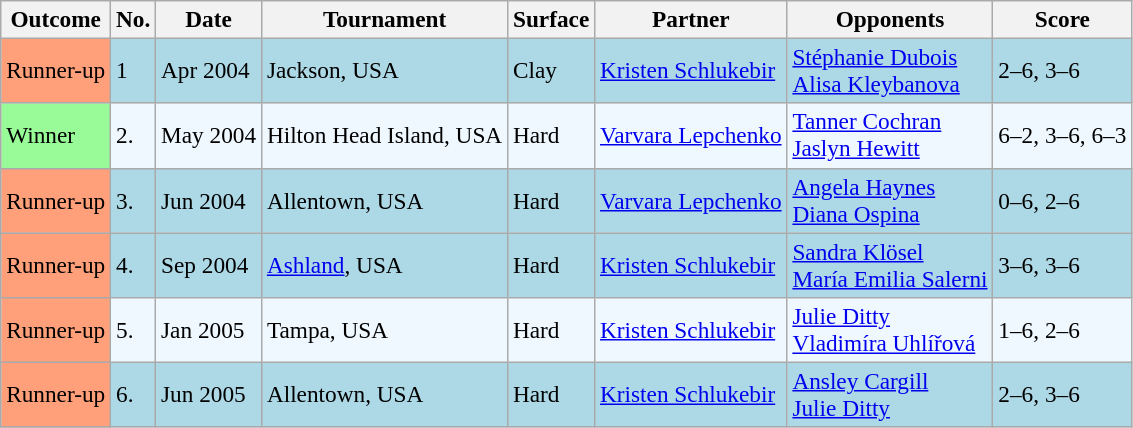<table class="sortable wikitable" style=font-size:97%>
<tr>
<th>Outcome</th>
<th>No.</th>
<th>Date</th>
<th>Tournament</th>
<th>Surface</th>
<th>Partner</th>
<th>Opponents</th>
<th>Score</th>
</tr>
<tr style="background:lightblue;">
<td bgcolor="FFA07A">Runner-up</td>
<td>1</td>
<td>Apr 2004</td>
<td>Jackson, USA</td>
<td>Clay</td>
<td> <a href='#'>Kristen Schlukebir</a></td>
<td> <a href='#'>Stéphanie Dubois</a> <br>  <a href='#'>Alisa Kleybanova</a></td>
<td>2–6, 3–6</td>
</tr>
<tr style="background:#f0f8ff;">
<td style="background:#98fb98;">Winner</td>
<td>2.</td>
<td>May 2004</td>
<td>Hilton Head Island, USA</td>
<td>Hard</td>
<td> <a href='#'>Varvara Lepchenko</a></td>
<td> <a href='#'>Tanner Cochran</a> <br>  <a href='#'>Jaslyn Hewitt</a></td>
<td>6–2, 3–6, 6–3</td>
</tr>
<tr style="background:lightblue;">
<td bgcolor="FFA07A">Runner-up</td>
<td>3.</td>
<td>Jun 2004</td>
<td>Allentown, USA</td>
<td>Hard</td>
<td> <a href='#'>Varvara Lepchenko</a></td>
<td> <a href='#'>Angela Haynes</a> <br>  <a href='#'>Diana Ospina</a></td>
<td>0–6, 2–6</td>
</tr>
<tr style="background:lightblue;">
<td bgcolor="FFA07A">Runner-up</td>
<td>4.</td>
<td>Sep 2004</td>
<td><a href='#'>Ashland</a>, USA</td>
<td>Hard</td>
<td> <a href='#'>Kristen Schlukebir</a></td>
<td> <a href='#'>Sandra Klösel</a> <br>  <a href='#'>María Emilia Salerni</a></td>
<td>3–6, 3–6</td>
</tr>
<tr bgcolor="#f0f8ff">
<td bgcolor="FFA07A">Runner-up</td>
<td>5.</td>
<td>Jan 2005</td>
<td>Tampa, USA</td>
<td>Hard</td>
<td> <a href='#'>Kristen Schlukebir</a></td>
<td> <a href='#'>Julie Ditty</a><br> <a href='#'>Vladimíra Uhlířová</a></td>
<td>1–6, 2–6</td>
</tr>
<tr bgcolor="lightblue">
<td bgcolor="FFA07A">Runner-up</td>
<td>6.</td>
<td>Jun 2005</td>
<td>Allentown, USA</td>
<td>Hard</td>
<td> <a href='#'>Kristen Schlukebir</a></td>
<td> <a href='#'>Ansley Cargill</a><br> <a href='#'>Julie Ditty</a></td>
<td>2–6, 3–6</td>
</tr>
</table>
